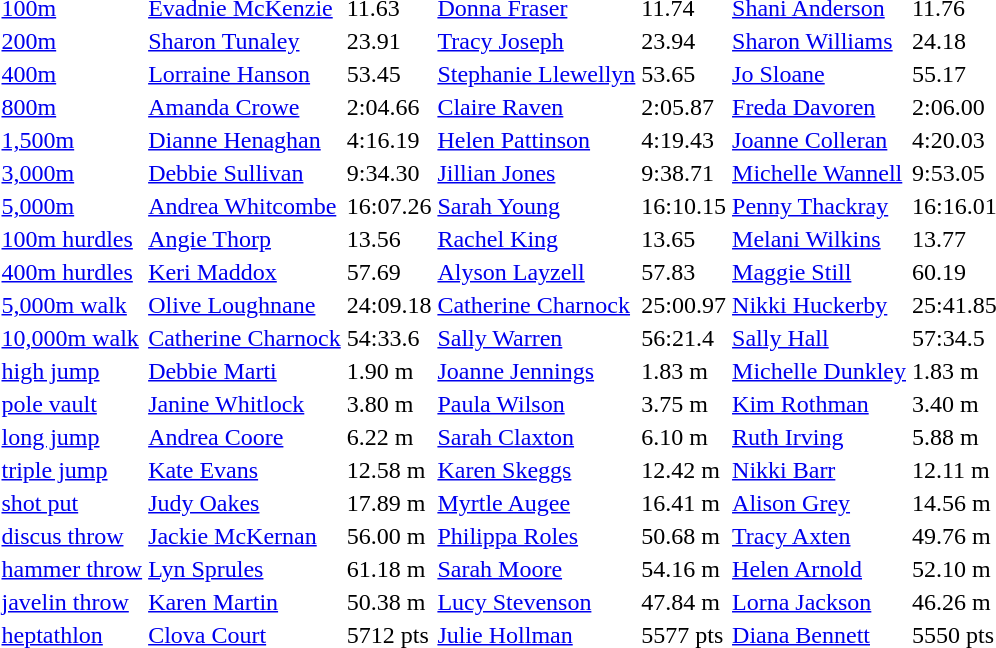<table>
<tr>
<td><a href='#'>100m</a></td>
<td> <a href='#'>Evadnie McKenzie</a></td>
<td>11.63</td>
<td><a href='#'>Donna Fraser</a></td>
<td>11.74</td>
<td><a href='#'>Shani Anderson</a></td>
<td>11.76</td>
</tr>
<tr>
<td><a href='#'>200m</a></td>
<td><a href='#'>Sharon Tunaley</a></td>
<td>23.91</td>
<td><a href='#'>Tracy Joseph</a></td>
<td>23.94</td>
<td><a href='#'>Sharon Williams</a></td>
<td>24.18</td>
</tr>
<tr>
<td><a href='#'>400m</a></td>
<td><a href='#'>Lorraine Hanson</a></td>
<td>53.45</td>
<td> <a href='#'>Stephanie Llewellyn</a></td>
<td>53.65</td>
<td><a href='#'>Jo Sloane</a></td>
<td>55.17</td>
</tr>
<tr>
<td><a href='#'>800m</a></td>
<td> <a href='#'>Amanda Crowe</a></td>
<td>2:04.66</td>
<td><a href='#'>Claire Raven</a></td>
<td>2:05.87</td>
<td> <a href='#'>Freda Davoren</a></td>
<td>2:06.00</td>
</tr>
<tr>
<td><a href='#'>1,500m</a></td>
<td><a href='#'>Dianne Henaghan</a></td>
<td>4:16.19</td>
<td><a href='#'>Helen Pattinson</a></td>
<td>4:19.43</td>
<td><a href='#'>Joanne Colleran</a></td>
<td>4:20.03</td>
</tr>
<tr>
<td><a href='#'>3,000m</a></td>
<td><a href='#'>Debbie Sullivan</a></td>
<td>9:34.30</td>
<td><a href='#'>Jillian Jones</a></td>
<td>9:38.71</td>
<td><a href='#'>Michelle Wannell</a></td>
<td>9:53.05</td>
</tr>
<tr>
<td><a href='#'>5,000m</a></td>
<td><a href='#'>Andrea Whitcombe</a></td>
<td>16:07.26</td>
<td><a href='#'>Sarah Young</a></td>
<td>16:10.15</td>
<td><a href='#'>Penny Thackray</a></td>
<td>16:16.01</td>
</tr>
<tr>
<td><a href='#'>100m hurdles</a></td>
<td><a href='#'>Angie Thorp</a></td>
<td>13.56</td>
<td><a href='#'>Rachel King</a></td>
<td>13.65</td>
<td><a href='#'>Melani Wilkins</a></td>
<td>13.77</td>
</tr>
<tr>
<td><a href='#'>400m hurdles</a></td>
<td><a href='#'>Keri Maddox</a></td>
<td>57.69</td>
<td><a href='#'>Alyson Layzell</a></td>
<td>57.83</td>
<td><a href='#'>Maggie Still</a></td>
<td>60.19</td>
</tr>
<tr>
<td><a href='#'>5,000m walk</a></td>
<td> <a href='#'>Olive Loughnane</a></td>
<td>24:09.18</td>
<td><a href='#'>Catherine Charnock</a></td>
<td>25:00.97</td>
<td><a href='#'>Nikki Huckerby</a></td>
<td>25:41.85</td>
</tr>
<tr>
<td><a href='#'>10,000m walk</a></td>
<td><a href='#'>Catherine Charnock</a></td>
<td>54:33.6</td>
<td><a href='#'>Sally Warren</a></td>
<td>56:21.4</td>
<td><a href='#'>Sally Hall</a></td>
<td>57:34.5</td>
</tr>
<tr>
<td><a href='#'>high jump</a></td>
<td><a href='#'>Debbie Marti</a></td>
<td>1.90 m</td>
<td><a href='#'>Joanne Jennings</a></td>
<td>1.83 m</td>
<td><a href='#'>Michelle Dunkley</a></td>
<td>1.83 m</td>
</tr>
<tr>
<td><a href='#'>pole vault</a></td>
<td><a href='#'>Janine Whitlock</a></td>
<td>3.80 m</td>
<td><a href='#'>Paula Wilson</a></td>
<td>3.75 m</td>
<td><a href='#'>Kim Rothman</a></td>
<td>3.40 m</td>
</tr>
<tr>
<td><a href='#'>long jump</a></td>
<td><a href='#'>Andrea Coore</a></td>
<td>6.22 m</td>
<td><a href='#'>Sarah Claxton</a></td>
<td>6.10 m</td>
<td> <a href='#'>Ruth Irving</a></td>
<td>5.88 m</td>
</tr>
<tr>
<td><a href='#'>triple jump</a></td>
<td><a href='#'>Kate Evans</a></td>
<td>12.58 m</td>
<td> <a href='#'>Karen Skeggs</a></td>
<td>12.42 m</td>
<td> <a href='#'>Nikki Barr</a></td>
<td>12.11 m </td>
</tr>
<tr>
<td><a href='#'>shot put</a></td>
<td><a href='#'>Judy Oakes</a></td>
<td>17.89 m</td>
<td><a href='#'>Myrtle Augee</a></td>
<td>16.41 m</td>
<td> <a href='#'>Alison Grey</a></td>
<td>14.56 m</td>
</tr>
<tr>
<td><a href='#'>discus throw</a></td>
<td> <a href='#'>Jackie McKernan</a></td>
<td>56.00 m</td>
<td> <a href='#'>Philippa Roles</a></td>
<td>50.68 m</td>
<td><a href='#'>Tracy Axten</a></td>
<td>49.76 m</td>
</tr>
<tr>
<td><a href='#'>hammer throw</a></td>
<td><a href='#'>Lyn Sprules</a></td>
<td>61.18 m</td>
<td><a href='#'>Sarah Moore</a></td>
<td>54.16 m</td>
<td><a href='#'>Helen Arnold</a></td>
<td>52.10 m</td>
</tr>
<tr>
<td><a href='#'>javelin throw</a></td>
<td><a href='#'>Karen Martin</a></td>
<td>50.38 m</td>
<td><a href='#'>Lucy Stevenson</a></td>
<td>47.84 m</td>
<td> <a href='#'>Lorna Jackson</a></td>
<td>46.26 m</td>
</tr>
<tr>
<td><a href='#'>heptathlon</a></td>
<td><a href='#'>Clova Court</a></td>
<td>5712 pts</td>
<td><a href='#'>Julie Hollman</a></td>
<td>5577 pts</td>
<td><a href='#'>Diana Bennett</a></td>
<td>5550 pts</td>
</tr>
</table>
